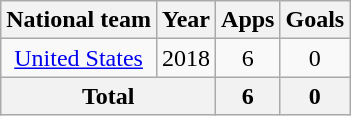<table class="wikitable" style="text-align:center">
<tr>
<th>National team</th>
<th>Year</th>
<th>Apps</th>
<th>Goals</th>
</tr>
<tr>
<td><a href='#'>United States</a></td>
<td>2018</td>
<td>6</td>
<td>0</td>
</tr>
<tr>
<th colspan="2">Total</th>
<th>6</th>
<th>0</th>
</tr>
</table>
